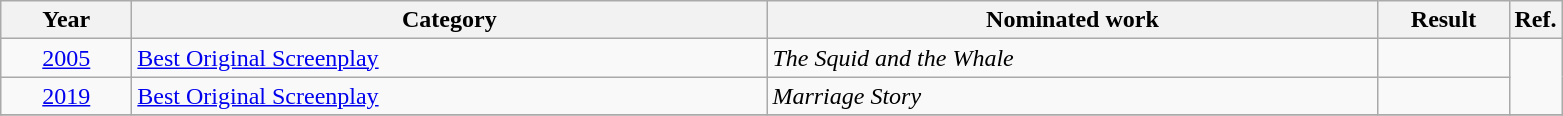<table class=wikitable>
<tr>
<th scope="col" style="width:5em;">Year</th>
<th scope="col" style="width:26em;">Category</th>
<th scope="col" style="width:25em;">Nominated work</th>
<th scope="col" style="width:5em;">Result</th>
<th>Ref.</th>
</tr>
<tr>
<td style="text-align:center;"><a href='#'>2005</a></td>
<td><a href='#'>Best Original Screenplay</a></td>
<td><em>The Squid and the Whale</em></td>
<td></td>
<td rowspan=2></td>
</tr>
<tr>
<td style="text-align:center;"><a href='#'>2019</a></td>
<td><a href='#'>Best Original Screenplay</a></td>
<td><em>Marriage Story</em></td>
<td></td>
</tr>
<tr>
</tr>
</table>
